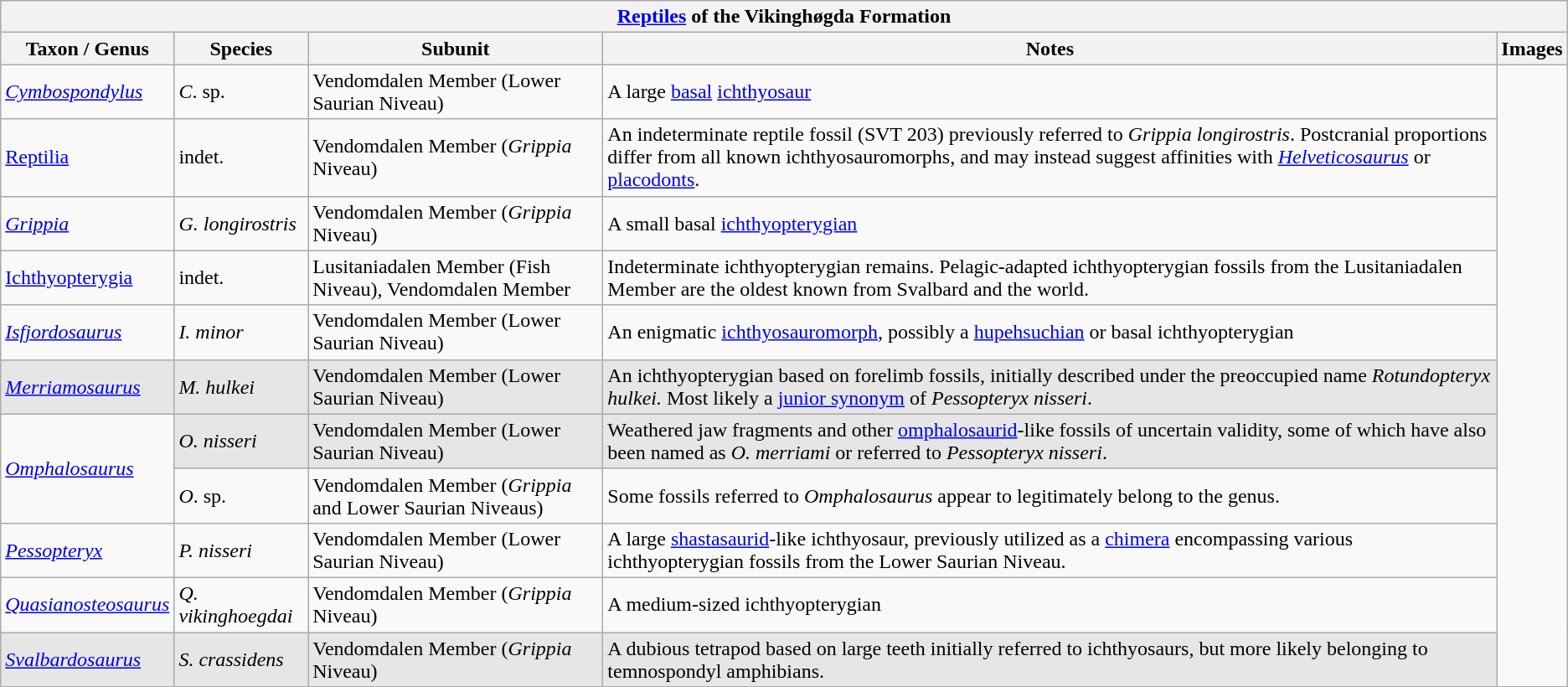<table class="wikitable" align="center">
<tr>
<th colspan="5" align="center"><strong><a href='#'>Reptiles</a> of the Vikinghøgda Formation</strong></th>
</tr>
<tr>
<th>Taxon / Genus</th>
<th>Species</th>
<th>Subunit</th>
<th>Notes</th>
<th>Images</th>
</tr>
<tr>
<td><em><a href='#'>Cymbospondylus</a></em></td>
<td><em>C</em>. sp.</td>
<td>Vendomdalen Member (Lower Saurian Niveau)</td>
<td>A large <a href='#'>basal</a> <a href='#'>ichthyosaur</a></td>
<td rowspan="11"></td>
</tr>
<tr>
<td><a href='#'>Reptilia</a></td>
<td>indet.</td>
<td>Vendomdalen Member (<em>Grippia</em> Niveau)</td>
<td>An indeterminate reptile fossil (SVT 203) previously referred to <em>Grippia longirostris</em>. Postcranial proportions differ from all known ichthyosauromorphs, and may instead suggest affinities with <em><a href='#'>Helveticosaurus</a></em> or <a href='#'>placodonts</a>.</td>
</tr>
<tr>
<td><em><a href='#'>Grippia</a></em></td>
<td><em>G. longirostris</em></td>
<td>Vendomdalen Member (<em>Grippia</em> Niveau)</td>
<td>A small basal <a href='#'>ichthyopterygian</a></td>
</tr>
<tr>
<td><a href='#'>Ichthyopterygia</a></td>
<td>indet.</td>
<td>Lusitaniadalen Member (Fish Niveau), Vendomdalen Member</td>
<td>Indeterminate ichthyopterygian remains. Pelagic-adapted ichthyopterygian fossils from the Lusitaniadalen Member are the oldest known from Svalbard and the world.</td>
</tr>
<tr>
<td><em><a href='#'>Isfjordosaurus</a></em></td>
<td><em>I. minor</em></td>
<td>Vendomdalen Member (Lower Saurian Niveau)</td>
<td>An enigmatic <a href='#'>ichthyosauromorph</a>, possibly a <a href='#'>hupehsuchian</a> or basal ichthyopterygian</td>
</tr>
<tr>
<td style="background:#E6E6E6;"><em><a href='#'>Merriamosaurus</a></em></td>
<td style="background:#E6E6E6;"><em>M. hulkei</em></td>
<td style="background:#E6E6E6;">Vendomdalen Member (Lower Saurian Niveau)</td>
<td style="background:#E6E6E6;">An ichthyopterygian based on forelimb fossils, initially described under the preoccupied name <em>Rotundopteryx hulkei.</em> Most likely a <a href='#'>junior synonym</a> of <em>Pessopteryx nisseri</em>.</td>
</tr>
<tr>
<td rowspan="2"><em><a href='#'>Omphalosaurus</a></em></td>
<td style="background:#E6E6E6;"><em>O. nisseri</em></td>
<td style="background:#E6E6E6;">Vendomdalen Member (Lower Saurian Niveau)</td>
<td style="background:#E6E6E6;">Weathered jaw fragments and other <a href='#'>omphalosaurid</a>-like fossils of uncertain validity, some of which have also been named as <em>O. merriami</em> or referred to <em>Pessopteryx nisseri</em>.</td>
</tr>
<tr>
<td><em>O</em>. sp.</td>
<td>Vendomdalen Member (<em>Grippia</em> and Lower Saurian Niveaus)</td>
<td>Some fossils referred to <em>Omphalosaurus</em> appear to legitimately belong to the genus.</td>
</tr>
<tr>
<td><em><a href='#'>Pessopteryx</a></em></td>
<td><em>P. nisseri</em></td>
<td>Vendomdalen Member (Lower Saurian Niveau)</td>
<td>A large <a href='#'>shastasaurid</a>-like ichthyosaur, previously utilized as a <a href='#'>chimera</a> encompassing various ichthyopterygian fossils from the Lower Saurian Niveau.</td>
</tr>
<tr>
<td><em><a href='#'>Quasianosteosaurus</a></em></td>
<td><em>Q. vikinghoegdai</em></td>
<td>Vendomdalen Member (<em>Grippia</em> Niveau)</td>
<td>A medium-sized ichthyopterygian</td>
</tr>
<tr>
<td style="background:#E6E6E6;"><em><a href='#'>Svalbardosaurus</a></em></td>
<td style="background:#E6E6E6;"><em>S. crassidens</em></td>
<td style="background:#E6E6E6;">Vendomdalen Member (<em>Grippia</em> Niveau)</td>
<td style="background:#E6E6E6;">A dubious tetrapod based on large teeth initially referred to ichthyosaurs, but more likely belonging to temnospondyl amphibians.</td>
</tr>
</table>
